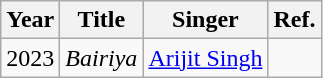<table class="wikitable sortable">
<tr>
<th>Year</th>
<th>Title</th>
<th>Singer</th>
<th class="unsortable">Ref.</th>
</tr>
<tr>
<td>2023</td>
<td><em>Bairiya</em></td>
<td><a href='#'>Arijit Singh</a></td>
<td></td>
</tr>
</table>
